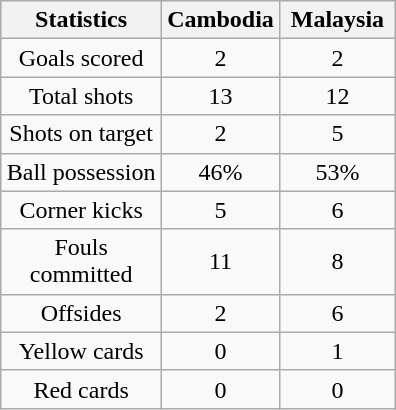<table class="wikitable" style="text-align:center; margin:auto;">
<tr>
<th scope=col width=100>Statistics</th>
<th scope=col width=70>Cambodia</th>
<th scope=col width=70>Malaysia</th>
</tr>
<tr>
<td>Goals scored</td>
<td>2</td>
<td>2</td>
</tr>
<tr>
<td>Total shots</td>
<td>13</td>
<td>12</td>
</tr>
<tr>
<td>Shots on target</td>
<td>2</td>
<td>5</td>
</tr>
<tr>
<td>Ball possession</td>
<td>46%</td>
<td>53%</td>
</tr>
<tr>
<td>Corner kicks</td>
<td>5</td>
<td>6</td>
</tr>
<tr>
<td>Fouls committed</td>
<td>11</td>
<td>8</td>
</tr>
<tr>
<td>Offsides</td>
<td>2</td>
<td>6</td>
</tr>
<tr>
<td>Yellow cards</td>
<td>0</td>
<td>1</td>
</tr>
<tr>
<td>Red cards</td>
<td>0</td>
<td>0</td>
</tr>
</table>
